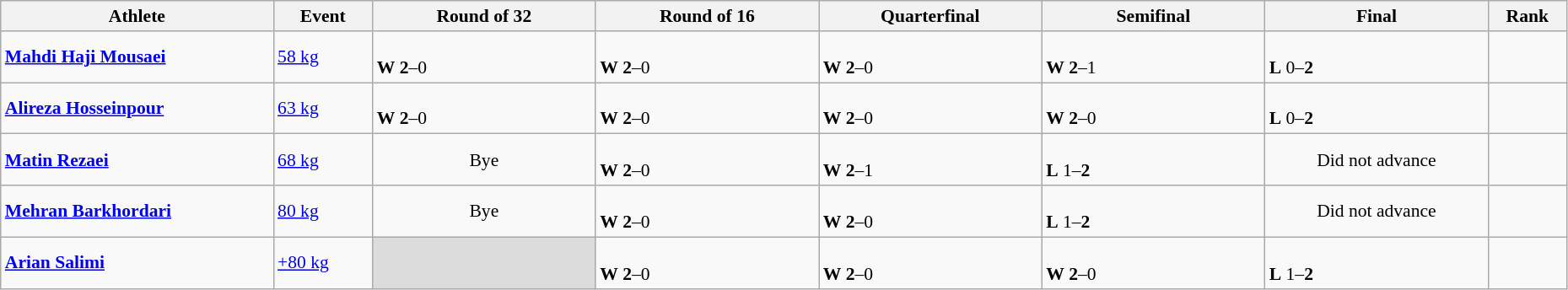<table class="wikitable" width="98%" style="text-align:left; font-size:90%">
<tr>
<th width="11%">Athlete</th>
<th width="4%">Event</th>
<th width="9%">Round of 32</th>
<th width="9%">Round of 16</th>
<th width="9%">Quarterfinal</th>
<th width="9%">Semifinal</th>
<th width="9%">Final</th>
<th width="3%">Rank</th>
</tr>
<tr>
<td><strong><a href='#'>Mahdi Haji Mousaei</a></strong></td>
<td><a href='#'>58 kg</a></td>
<td><br><strong>W</strong> <strong>2</strong>–0</td>
<td><br><strong>W</strong> <strong>2</strong>–0</td>
<td><br><strong>W</strong> <strong>2</strong>–0</td>
<td><br><strong>W</strong> <strong>2</strong>–1</td>
<td><br><strong>L</strong> 0–<strong>2</strong></td>
<td align=center></td>
</tr>
<tr>
<td><strong><a href='#'>Alireza Hosseinpour</a></strong></td>
<td><a href='#'>63 kg</a></td>
<td><br><strong>W</strong> <strong>2</strong>–0</td>
<td><br><strong>W</strong> <strong>2</strong>–0</td>
<td><br><strong>W</strong> <strong>2</strong>–0</td>
<td><br><strong>W</strong> <strong>2</strong>–0</td>
<td><br><strong>L</strong> 0–<strong>2</strong></td>
<td align=center></td>
</tr>
<tr>
<td><strong><a href='#'>Matin Rezaei</a></strong></td>
<td><a href='#'>68 kg</a></td>
<td align=center>Bye</td>
<td><br><strong>W</strong> <strong>2</strong>–0</td>
<td><br><strong>W</strong> <strong>2</strong>–1</td>
<td><br><strong>L</strong> 1–<strong>2</strong></td>
<td align=center>Did not advance</td>
<td align=center></td>
</tr>
<tr>
<td><strong><a href='#'>Mehran Barkhordari</a></strong></td>
<td><a href='#'>80 kg</a></td>
<td align=center>Bye</td>
<td><br><strong>W</strong> <strong>2</strong>–0</td>
<td><br><strong>W</strong> <strong>2</strong>–0</td>
<td><br><strong>L</strong> 1–<strong>2</strong></td>
<td align=center>Did not advance</td>
<td align=center></td>
</tr>
<tr>
<td><strong><a href='#'>Arian Salimi</a></strong></td>
<td><a href='#'>+80 kg</a></td>
<td bgcolor=#DCDCDC></td>
<td><br><strong>W</strong> <strong>2</strong>–0</td>
<td><br><strong>W</strong> <strong>2</strong>–0</td>
<td><br><strong>W</strong> <strong>2</strong>–0</td>
<td><br><strong>L</strong> 1–<strong>2</strong></td>
<td align=center></td>
</tr>
</table>
